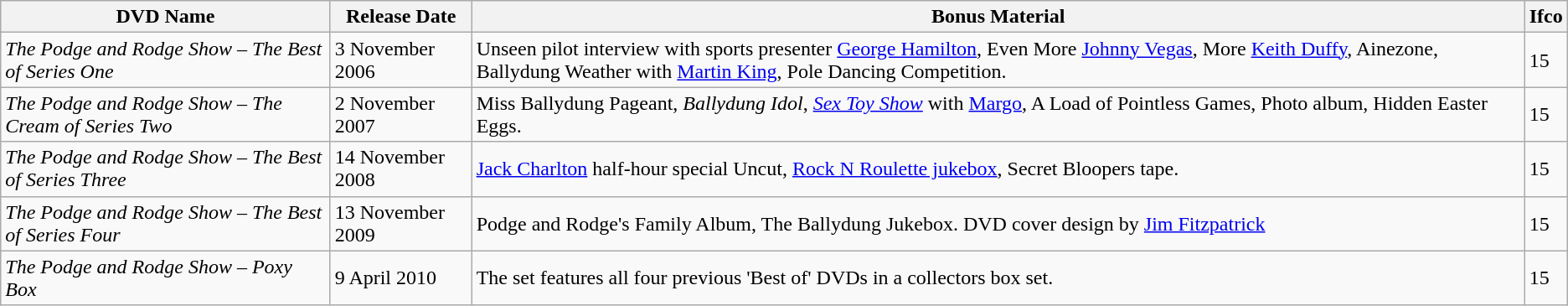<table class="wikitable">
<tr>
<th>DVD Name</th>
<th>Release Date</th>
<th>Bonus Material</th>
<th>Ifco</th>
</tr>
<tr>
<td><em>The Podge and Rodge Show – The Best of Series One</em></td>
<td>3 November 2006</td>
<td>Unseen pilot interview with sports presenter <a href='#'>George Hamilton</a>, Even More <a href='#'>Johnny Vegas</a>, More <a href='#'>Keith Duffy</a>, Ainezone, Ballydung Weather with <a href='#'>Martin King</a>, Pole Dancing Competition.</td>
<td>15</td>
</tr>
<tr>
<td><em>The Podge and Rodge Show – The Cream of Series Two</em></td>
<td>2 November 2007</td>
<td>Miss Ballydung Pageant, <em>Ballydung Idol</em>, <em><a href='#'>Sex Toy Show</a></em> with <a href='#'>Margo</a>, A Load of Pointless Games, Photo album, Hidden Easter Eggs.</td>
<td>15</td>
</tr>
<tr>
<td><em>The Podge and Rodge Show – The Best of Series Three</em></td>
<td>14 November 2008</td>
<td><a href='#'>Jack Charlton</a> half-hour special Uncut, <a href='#'>Rock N Roulette jukebox</a>, Secret Bloopers tape.</td>
<td>15</td>
</tr>
<tr>
<td><em>The Podge and Rodge Show – The Best of Series Four</em></td>
<td>13 November 2009</td>
<td>Podge and Rodge's Family Album, The Ballydung Jukebox. DVD cover design by <a href='#'>Jim Fitzpatrick</a></td>
<td>15</td>
</tr>
<tr>
<td><em>The Podge and Rodge Show – Poxy Box</em></td>
<td>9 April 2010</td>
<td>The set features all four previous 'Best of' DVDs in a collectors box set.</td>
<td>15</td>
</tr>
</table>
